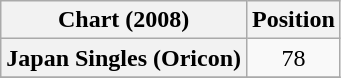<table class="wikitable plainrowheaders">
<tr>
<th>Chart (2008)</th>
<th>Position</th>
</tr>
<tr>
<th scope="row">Japan Singles (Oricon)</th>
<td style="text-align:center;">78</td>
</tr>
<tr>
</tr>
</table>
